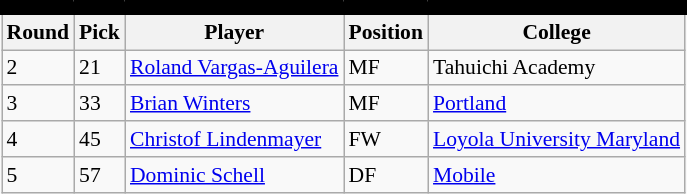<table class="wikitable sortable" style="text-align:center; font-size:90%; text-align:left;">
<tr style="border-spacing: 2px; border: 2px solid black;">
<td colspan="7" bgcolor="#000000" color="#000000" border="#FED000" align="center"><strong></strong></td>
</tr>
<tr>
<th><strong>Round</strong></th>
<th><strong>Pick</strong></th>
<th><strong>Player</strong></th>
<th><strong>Position</strong></th>
<th><strong>College</strong></th>
</tr>
<tr>
<td>2</td>
<td>21</td>
<td> <a href='#'>Roland Vargas-Aguilera</a></td>
<td>MF</td>
<td>Tahuichi Academy</td>
</tr>
<tr>
<td>3</td>
<td>33</td>
<td> <a href='#'>Brian Winters</a></td>
<td>MF</td>
<td><a href='#'>Portland</a></td>
</tr>
<tr>
<td>4</td>
<td>45</td>
<td> <a href='#'>Christof Lindenmayer</a></td>
<td>FW</td>
<td><a href='#'>Loyola University Maryland</a></td>
</tr>
<tr>
<td>5</td>
<td>57</td>
<td> <a href='#'>Dominic Schell</a></td>
<td>DF</td>
<td><a href='#'>Mobile</a></td>
</tr>
</table>
